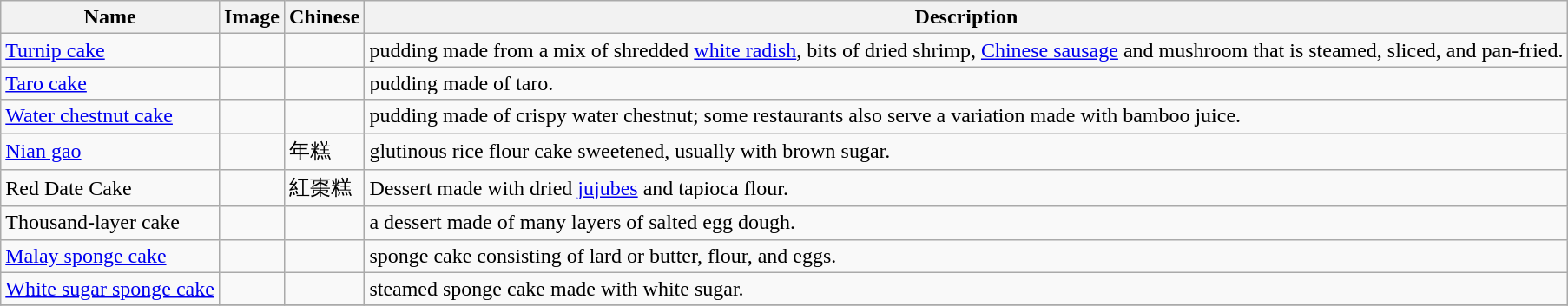<table class="wikitable collapsible">
<tr>
<th>Name</th>
<th>Image</th>
<th>Chinese</th>
<th>Description</th>
</tr>
<tr>
<td><a href='#'>Turnip cake</a></td>
<td></td>
<td></td>
<td>pudding made from a mix of shredded <a href='#'>white radish</a>, bits of dried shrimp, <a href='#'>Chinese sausage</a> and mushroom that is steamed, sliced, and pan-fried.</td>
</tr>
<tr>
<td><a href='#'>Taro cake</a></td>
<td></td>
<td></td>
<td>pudding made of taro.</td>
</tr>
<tr>
<td><a href='#'>Water chestnut cake</a></td>
<td></td>
<td></td>
<td>pudding made of crispy water chestnut; some restaurants also serve a variation made with bamboo juice.</td>
</tr>
<tr>
<td><a href='#'>Nian gao</a></td>
<td></td>
<td>年糕</td>
<td>glutinous rice flour cake sweetened, usually with brown sugar. </td>
</tr>
<tr>
<td>Red Date Cake</td>
<td></td>
<td>紅棗糕</td>
<td>Dessert made with dried <a href='#'>jujubes</a> and tapioca flour.</td>
</tr>
<tr>
<td>Thousand-layer cake</td>
<td></td>
<td></td>
<td>a dessert made of many layers of salted egg dough.</td>
</tr>
<tr>
<td><a href='#'>Malay sponge cake</a></td>
<td></td>
<td></td>
<td>sponge cake consisting of lard or butter, flour, and eggs.</td>
</tr>
<tr>
<td><a href='#'>White sugar sponge cake</a></td>
<td></td>
<td></td>
<td>steamed sponge cake made with white sugar.</td>
</tr>
<tr>
</tr>
</table>
